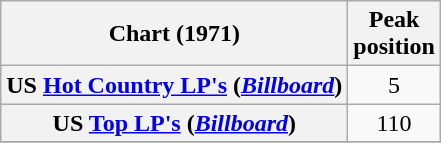<table class="wikitable plainrowheaders" style="text-align:center">
<tr>
<th scope="col">Chart (1971)</th>
<th scope="col">Peak<br>position</th>
</tr>
<tr>
<th scope = "row">US <a href='#'>Hot Country LP's</a> (<em><a href='#'>Billboard</a></em>)</th>
<td>5</td>
</tr>
<tr>
<th scope = "row">US <a href='#'>Top LP's</a> (<em><a href='#'>Billboard</a></em>)</th>
<td>110</td>
</tr>
<tr>
</tr>
</table>
